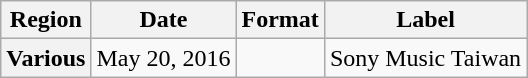<table class="wikitable plainrowheaders">
<tr>
<th scope="col">Region</th>
<th scope="col">Date</th>
<th scope="col">Format</th>
<th scope="col">Label</th>
</tr>
<tr>
<th scope="row">Various</th>
<td>May 20, 2016</td>
<td></td>
<td scope="row">Sony Music Taiwan</td>
</tr>
</table>
